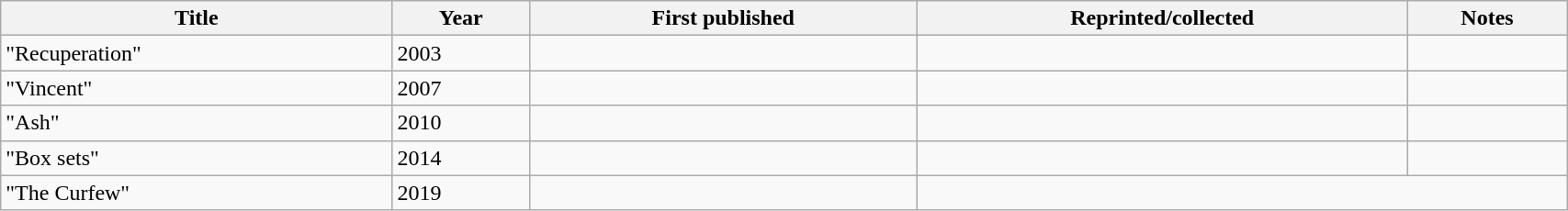<table class='wikitable sortable' width='90%'>
<tr>
<th width=25%>Title</th>
<th>Year</th>
<th>First published</th>
<th>Reprinted/collected</th>
<th>Notes</th>
</tr>
<tr>
<td>"Recuperation"</td>
<td>2003</td>
<td></td>
<td></td>
<td></td>
</tr>
<tr>
<td>"Vincent"</td>
<td>2007</td>
<td></td>
<td></td>
<td></td>
</tr>
<tr>
<td>"Ash"</td>
<td>2010</td>
<td></td>
<td></td>
<td></td>
</tr>
<tr>
<td>"Box sets"</td>
<td>2014</td>
<td></td>
<td></td>
<td></td>
</tr>
<tr>
<td>"The Curfew"</td>
<td>2019</td>
<td></td>
</tr>
</table>
